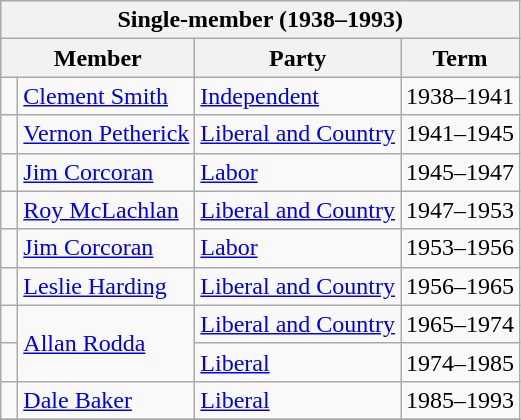<table class="wikitable">
<tr>
<th colspan="4">Single-member (1938–1993)</th>
</tr>
<tr>
<th colspan="2">Member</th>
<th>Party</th>
<th>Term</th>
</tr>
<tr>
<td> </td>
<td><a href='#'>Clement Smith</a></td>
<td><a href='#'>Independent</a></td>
<td>1938–1941</td>
</tr>
<tr>
<td> </td>
<td><a href='#'>Vernon Petherick</a></td>
<td><a href='#'>Liberal and Country</a></td>
<td>1941–1945</td>
</tr>
<tr>
<td> </td>
<td><a href='#'>Jim Corcoran</a></td>
<td><a href='#'>Labor</a></td>
<td>1945–1947</td>
</tr>
<tr>
<td> </td>
<td><a href='#'>Roy McLachlan</a></td>
<td><a href='#'>Liberal and Country</a></td>
<td>1947–1953</td>
</tr>
<tr>
<td> </td>
<td><a href='#'>Jim Corcoran</a></td>
<td><a href='#'>Labor</a></td>
<td>1953–1956</td>
</tr>
<tr>
<td> </td>
<td><a href='#'>Leslie Harding</a></td>
<td><a href='#'>Liberal and Country</a></td>
<td>1956–1965</td>
</tr>
<tr>
<td> </td>
<td rowspan="2"><a href='#'>Allan Rodda</a></td>
<td><a href='#'>Liberal and Country</a></td>
<td>1965–1974</td>
</tr>
<tr>
<td> </td>
<td><a href='#'>Liberal</a></td>
<td>1974–1985</td>
</tr>
<tr>
<td> </td>
<td><a href='#'>Dale Baker</a></td>
<td><a href='#'>Liberal</a></td>
<td>1985–1993</td>
</tr>
<tr>
</tr>
</table>
